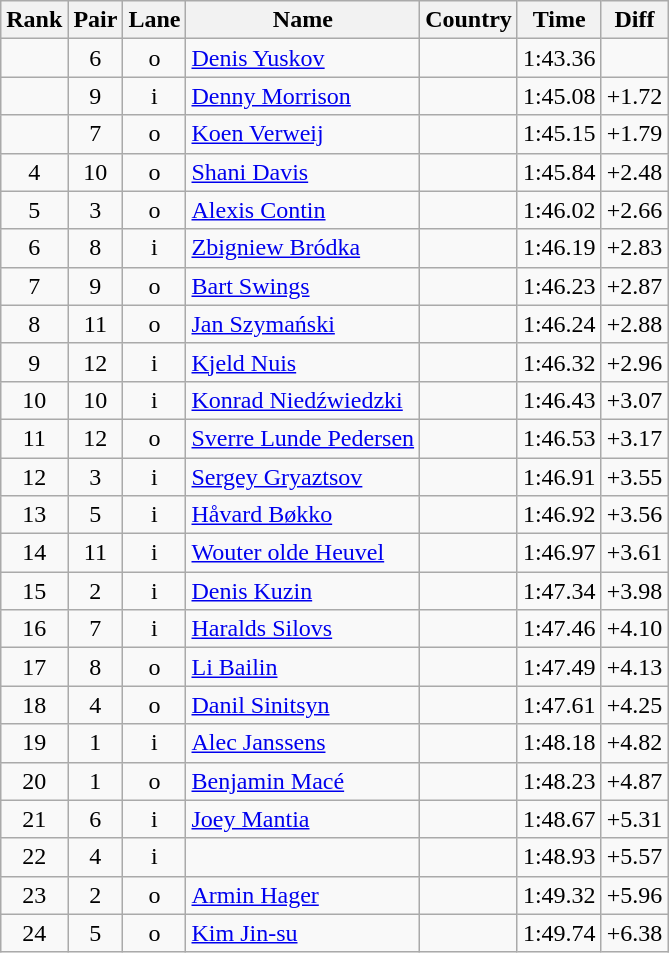<table class="wikitable sortable" style="text-align:center">
<tr>
<th>Rank</th>
<th>Pair</th>
<th>Lane</th>
<th>Name</th>
<th>Country</th>
<th>Time</th>
<th>Diff</th>
</tr>
<tr>
<td></td>
<td>6</td>
<td>o</td>
<td align=left><a href='#'>Denis Yuskov</a></td>
<td align=left></td>
<td>1:43.36</td>
<td></td>
</tr>
<tr>
<td></td>
<td>9</td>
<td>i</td>
<td align=left><a href='#'>Denny Morrison</a></td>
<td align=left></td>
<td>1:45.08</td>
<td>+1.72</td>
</tr>
<tr>
<td></td>
<td>7</td>
<td>o</td>
<td align=left><a href='#'>Koen Verweij</a></td>
<td align=left></td>
<td>1:45.15</td>
<td>+1.79</td>
</tr>
<tr>
<td>4</td>
<td>10</td>
<td>o</td>
<td align=left><a href='#'>Shani Davis</a></td>
<td align=left></td>
<td>1:45.84</td>
<td>+2.48</td>
</tr>
<tr>
<td>5</td>
<td>3</td>
<td>o</td>
<td align=left><a href='#'>Alexis Contin</a></td>
<td align=left></td>
<td>1:46.02</td>
<td>+2.66</td>
</tr>
<tr>
<td>6</td>
<td>8</td>
<td>i</td>
<td align=left><a href='#'>Zbigniew Bródka</a></td>
<td align=left></td>
<td>1:46.19</td>
<td>+2.83</td>
</tr>
<tr>
<td>7</td>
<td>9</td>
<td>o</td>
<td align=left><a href='#'>Bart Swings</a></td>
<td align=left></td>
<td>1:46.23</td>
<td>+2.87</td>
</tr>
<tr>
<td>8</td>
<td>11</td>
<td>o</td>
<td align=left><a href='#'>Jan Szymański</a></td>
<td align=left></td>
<td>1:46.24</td>
<td>+2.88</td>
</tr>
<tr>
<td>9</td>
<td>12</td>
<td>i</td>
<td align=left><a href='#'>Kjeld Nuis</a></td>
<td align=left></td>
<td>1:46.32</td>
<td>+2.96</td>
</tr>
<tr>
<td>10</td>
<td>10</td>
<td>i</td>
<td align=left><a href='#'>Konrad Niedźwiedzki</a></td>
<td align=left></td>
<td>1:46.43</td>
<td>+3.07</td>
</tr>
<tr>
<td>11</td>
<td>12</td>
<td>o</td>
<td align=left><a href='#'>Sverre Lunde Pedersen</a></td>
<td align=left></td>
<td>1:46.53</td>
<td>+3.17</td>
</tr>
<tr>
<td>12</td>
<td>3</td>
<td>i</td>
<td align=left><a href='#'>Sergey Gryaztsov</a></td>
<td align=left></td>
<td>1:46.91</td>
<td>+3.55</td>
</tr>
<tr>
<td>13</td>
<td>5</td>
<td>i</td>
<td align=left><a href='#'>Håvard Bøkko</a></td>
<td align=left></td>
<td>1:46.92</td>
<td>+3.56</td>
</tr>
<tr>
<td>14</td>
<td>11</td>
<td>i</td>
<td align=left><a href='#'>Wouter olde Heuvel</a></td>
<td align=left></td>
<td>1:46.97</td>
<td>+3.61</td>
</tr>
<tr>
<td>15</td>
<td>2</td>
<td>i</td>
<td align=left><a href='#'>Denis Kuzin</a></td>
<td align=left></td>
<td>1:47.34</td>
<td>+3.98</td>
</tr>
<tr>
<td>16</td>
<td>7</td>
<td>i</td>
<td align=left><a href='#'>Haralds Silovs</a></td>
<td align=left></td>
<td>1:47.46</td>
<td>+4.10</td>
</tr>
<tr>
<td>17</td>
<td>8</td>
<td>o</td>
<td align=left><a href='#'>Li Bailin</a></td>
<td align=left></td>
<td>1:47.49</td>
<td>+4.13</td>
</tr>
<tr>
<td>18</td>
<td>4</td>
<td>o</td>
<td align=left><a href='#'>Danil Sinitsyn</a></td>
<td align=left></td>
<td>1:47.61</td>
<td>+4.25</td>
</tr>
<tr>
<td>19</td>
<td>1</td>
<td>i</td>
<td align=left><a href='#'>Alec Janssens</a></td>
<td align=left></td>
<td>1:48.18</td>
<td>+4.82</td>
</tr>
<tr>
<td>20</td>
<td>1</td>
<td>o</td>
<td align=left><a href='#'>Benjamin Macé</a></td>
<td align=left></td>
<td>1:48.23</td>
<td>+4.87</td>
</tr>
<tr>
<td>21</td>
<td>6</td>
<td>i</td>
<td align=left><a href='#'>Joey Mantia</a></td>
<td align=left></td>
<td>1:48.67</td>
<td>+5.31</td>
</tr>
<tr>
<td>22</td>
<td>4</td>
<td>i</td>
<td align=left></td>
<td align=left></td>
<td>1:48.93</td>
<td>+5.57</td>
</tr>
<tr>
<td>23</td>
<td>2</td>
<td>o</td>
<td align=left><a href='#'>Armin Hager</a></td>
<td align=left></td>
<td>1:49.32</td>
<td>+5.96</td>
</tr>
<tr>
<td>24</td>
<td>5</td>
<td>o</td>
<td align=left><a href='#'>Kim Jin-su</a></td>
<td align=left></td>
<td>1:49.74</td>
<td>+6.38</td>
</tr>
</table>
